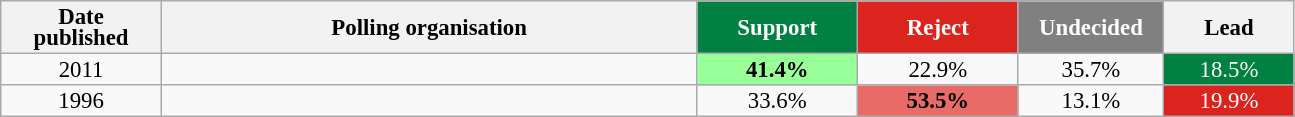<table class="wikitable sortable" style="text-align:center;font-size:95%;line-height:14px">
<tr>
<th ! style="width:100px;">Date<br>published</th>
<th style="width:350px;">Polling organisation</th>
<th class="unsortable" style="background:#008142; color:white; width:100px;">Support</th>
<th class="unsortable"  style="background:#dc241f; color:white; width:100px;">Reject</th>
<th class="unsortable"  style="background:gray; color:white; width:90px;">Undecided</th>
<th class="unsortable"  style="width:80px;">Lead</th>
</tr>
<tr>
<td data-sort-value="2011">2011</td>
<td></td>
<td style="background:#9f9;"><strong>41.4%</strong></td>
<td>22.9%</td>
<td>35.7%</td>
<td style="background:#008142; color:white;">18.5%</td>
</tr>
<tr>
<td data-sort-value="1996">1996</td>
<td></td>
<td>33.6%</td>
<td style="background:#e96b67;;"><strong>53.5%</strong></td>
<td>13.1%</td>
<td style="background:#dc241f; color:white;">19.9%</td>
</tr>
</table>
